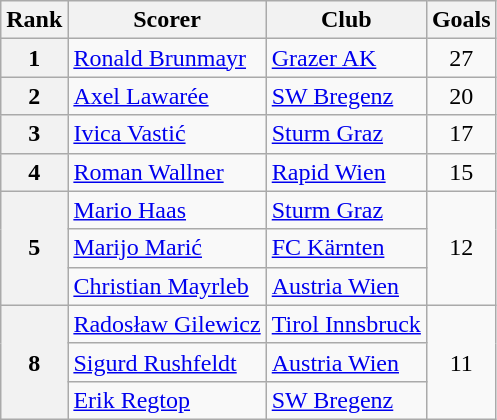<table class="wikitable" style="text-align:center">
<tr>
<th>Rank</th>
<th>Scorer</th>
<th>Club</th>
<th>Goals</th>
</tr>
<tr>
<th>1</th>
<td align="left"> <a href='#'>Ronald Brunmayr</a></td>
<td align="left"><a href='#'>Grazer AK</a></td>
<td>27</td>
</tr>
<tr>
<th>2</th>
<td align="left"> <a href='#'>Axel Lawarée</a></td>
<td align="left"><a href='#'>SW Bregenz</a></td>
<td>20</td>
</tr>
<tr>
<th>3</th>
<td align="left"> <a href='#'>Ivica Vastić</a></td>
<td align="left"><a href='#'>Sturm Graz</a></td>
<td>17</td>
</tr>
<tr>
<th>4</th>
<td align="left"> <a href='#'>Roman Wallner</a></td>
<td align="left"><a href='#'>Rapid Wien</a></td>
<td>15</td>
</tr>
<tr>
<th rowspan="3">5</th>
<td align="left"> <a href='#'>Mario Haas</a></td>
<td align="left"><a href='#'>Sturm Graz</a></td>
<td rowspan="3">12</td>
</tr>
<tr>
<td align="left"> <a href='#'>Marijo Marić</a></td>
<td align="left"><a href='#'>FC Kärnten</a></td>
</tr>
<tr>
<td align="left"> <a href='#'>Christian Mayrleb</a></td>
<td align="left"><a href='#'>Austria Wien</a></td>
</tr>
<tr>
<th rowspan="3">8</th>
<td align="left"> <a href='#'>Radosław Gilewicz</a></td>
<td align="left"><a href='#'>Tirol Innsbruck</a></td>
<td rowspan="3">11</td>
</tr>
<tr>
<td align="left"> <a href='#'>Sigurd Rushfeldt</a></td>
<td align="left"><a href='#'>Austria Wien</a></td>
</tr>
<tr>
<td align="left"> <a href='#'>Erik Regtop</a></td>
<td align="left"><a href='#'>SW Bregenz</a></td>
</tr>
</table>
